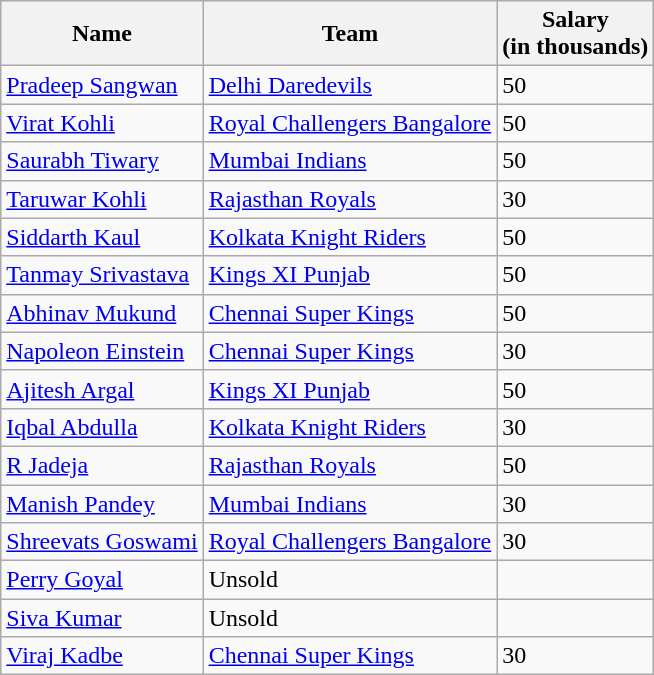<table class="wikitable collapsible sortable">
<tr>
<th scope="col">Name</th>
<th scope="col">Team</th>
<th scope="col">Salary<br>(in  thousands)</th>
</tr>
<tr>
<td><a href='#'>Pradeep Sangwan</a></td>
<td><a href='#'>Delhi Daredevils</a></td>
<td>50</td>
</tr>
<tr>
<td><a href='#'>Virat Kohli</a></td>
<td><a href='#'>Royal Challengers Bangalore</a></td>
<td>50</td>
</tr>
<tr>
<td><a href='#'>Saurabh Tiwary</a></td>
<td><a href='#'>Mumbai Indians</a></td>
<td>50</td>
</tr>
<tr>
<td><a href='#'>Taruwar Kohli</a></td>
<td><a href='#'>Rajasthan Royals</a></td>
<td>30</td>
</tr>
<tr>
<td><a href='#'>Siddarth Kaul</a></td>
<td><a href='#'>Kolkata Knight Riders</a></td>
<td>50</td>
</tr>
<tr>
<td><a href='#'>Tanmay Srivastava</a></td>
<td><a href='#'>Kings XI Punjab</a></td>
<td>50</td>
</tr>
<tr>
<td><a href='#'>Abhinav Mukund</a></td>
<td><a href='#'>Chennai Super Kings</a></td>
<td>50</td>
</tr>
<tr>
<td><a href='#'>Napoleon Einstein</a></td>
<td><a href='#'>Chennai Super Kings</a></td>
<td>30</td>
</tr>
<tr>
<td><a href='#'>Ajitesh Argal</a></td>
<td><a href='#'>Kings XI Punjab</a></td>
<td>50</td>
</tr>
<tr>
<td><a href='#'>Iqbal Abdulla</a></td>
<td><a href='#'>Kolkata Knight Riders</a></td>
<td>30</td>
</tr>
<tr>
<td><a href='#'>R Jadeja</a></td>
<td><a href='#'>Rajasthan Royals</a></td>
<td>50</td>
</tr>
<tr>
<td><a href='#'>Manish Pandey</a></td>
<td><a href='#'>Mumbai Indians</a></td>
<td>30</td>
</tr>
<tr>
<td><a href='#'>Shreevats Goswami</a></td>
<td><a href='#'>Royal Challengers Bangalore</a></td>
<td>30</td>
</tr>
<tr>
<td><a href='#'>Perry Goyal</a></td>
<td>Unsold</td>
<td></td>
</tr>
<tr>
<td><a href='#'>Siva Kumar</a></td>
<td>Unsold</td>
<td></td>
</tr>
<tr>
<td><a href='#'>Viraj Kadbe</a></td>
<td><a href='#'>Chennai Super Kings</a></td>
<td>30</td>
</tr>
</table>
